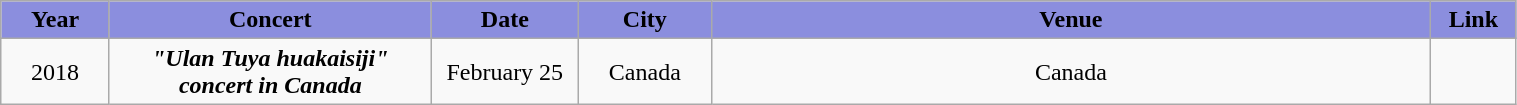<table class="wikitable sortable mw-collapsible" width="80%" style="text-align:center">
<tr align="center" style="background:#8B8EDE">
<td style="width:2%"><strong>Year</strong></td>
<td style="width:8%"><strong>Concert</strong></td>
<td style="width:2%"><strong>Date</strong></td>
<td style="width:2%"><strong>City</strong></td>
<td style="width:18%"><strong>Venue</strong></td>
<td style="width:1%"><strong>Link</strong></td>
</tr>
<tr>
<td rowspan="2">2018</td>
<td rowspan="2"><strong><em>"Ulan Tuya huakaisiji" concert in Canada</em></strong></td>
<td>February 25</td>
<td>Canada</td>
<td>Canada</td>
<td></td>
</tr>
</table>
